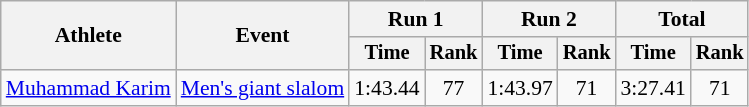<table class="wikitable" style="font-size:90%">
<tr>
<th rowspan=2>Athlete</th>
<th rowspan=2>Event</th>
<th colspan=2>Run 1</th>
<th colspan=2>Run 2</th>
<th colspan=2>Total</th>
</tr>
<tr style="font-size:95%">
<th>Time</th>
<th>Rank</th>
<th>Time</th>
<th>Rank</th>
<th>Time</th>
<th>Rank</th>
</tr>
<tr align=center>
<td align=left><a href='#'>Muhammad Karim</a></td>
<td align=left><a href='#'>Men's giant slalom</a></td>
<td>1:43.44</td>
<td>77</td>
<td>1:43.97</td>
<td>71</td>
<td>3:27.41</td>
<td>71</td>
</tr>
</table>
